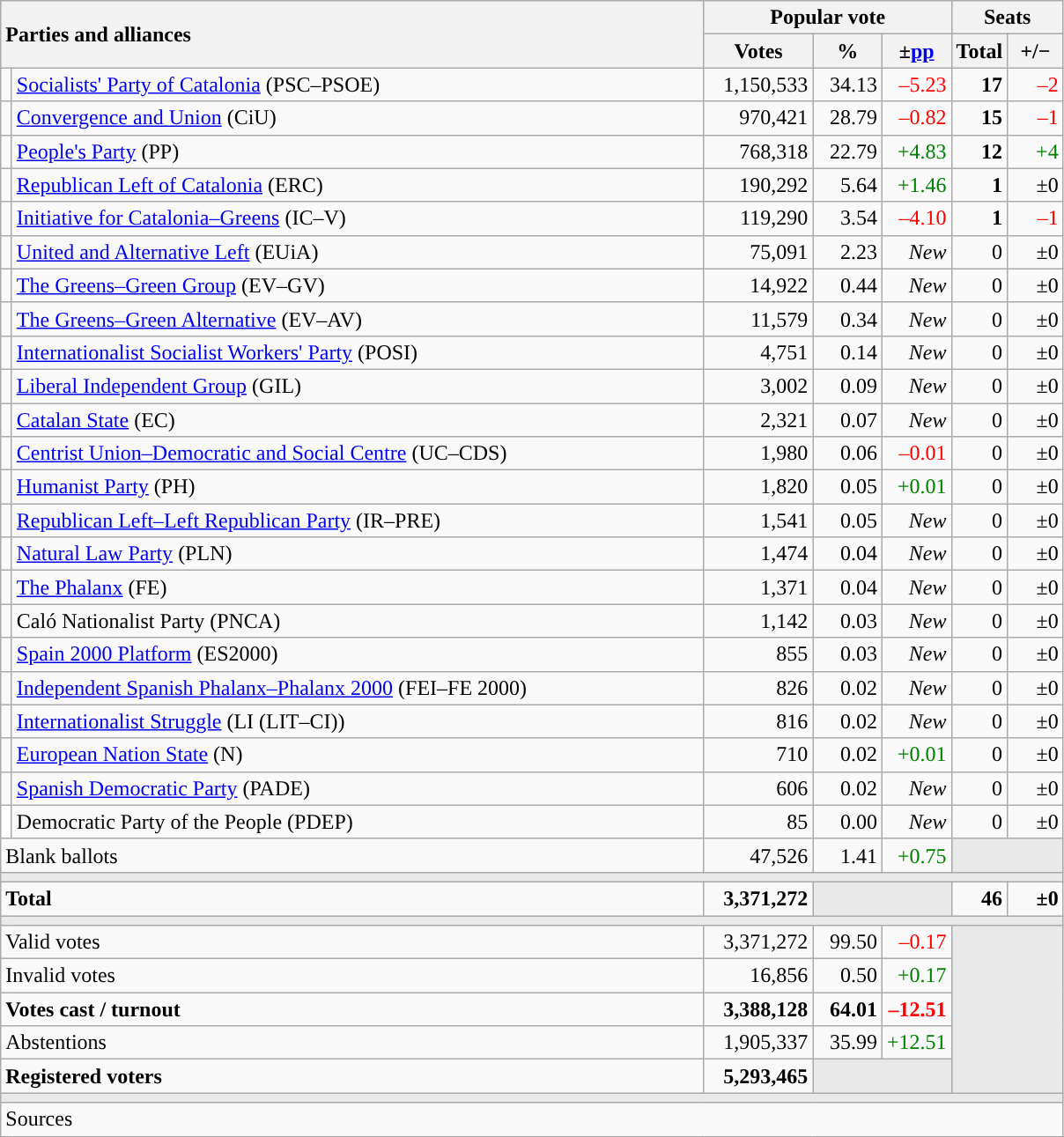<table class="wikitable" style="text-align:right;">
<tr>
<th style="text-align:left;" rowspan="2" colspan="2" width="525">Parties and alliances</th>
<th colspan="3">Popular vote</th>
<th colspan="2">Seats</th>
</tr>
<tr>
<th width="75">Votes</th>
<th width="45">%</th>
<th width="45">±<a href='#'>pp</a></th>
<th width="35">Total</th>
<th width="35">+/−</th>
</tr>
<tr>
<td width="1" style="color:inherit;background:"></td>
<td align="left"><a href='#'>Socialists' Party of Catalonia</a> (PSC–PSOE)</td>
<td>1,150,533</td>
<td>34.13</td>
<td style="color:red;">–5.23</td>
<td><strong>17</strong></td>
<td style="color:red;">–2</td>
</tr>
<tr>
<td style="color:inherit;background:"></td>
<td align="left"><a href='#'>Convergence and Union</a> (CiU)</td>
<td>970,421</td>
<td>28.79</td>
<td style="color:red;">–0.82</td>
<td><strong>15</strong></td>
<td style="color:red;">–1</td>
</tr>
<tr>
<td style="color:inherit;background:"></td>
<td align="left"><a href='#'>People's Party</a> (PP)</td>
<td>768,318</td>
<td>22.79</td>
<td style="color:green;">+4.83</td>
<td><strong>12</strong></td>
<td style="color:green;">+4</td>
</tr>
<tr>
<td style="color:inherit;background:"></td>
<td align="left"><a href='#'>Republican Left of Catalonia</a> (ERC)</td>
<td>190,292</td>
<td>5.64</td>
<td style="color:green;">+1.46</td>
<td><strong>1</strong></td>
<td>±0</td>
</tr>
<tr>
<td style="color:inherit;background:"></td>
<td align="left"><a href='#'>Initiative for Catalonia–Greens</a> (IC–V)</td>
<td>119,290</td>
<td>3.54</td>
<td style="color:red;">–4.10</td>
<td><strong>1</strong></td>
<td style="color:red;">–1</td>
</tr>
<tr>
<td style="color:inherit;background:"></td>
<td align="left"><a href='#'>United and Alternative Left</a> (EUiA)</td>
<td>75,091</td>
<td>2.23</td>
<td><em>New</em></td>
<td>0</td>
<td>±0</td>
</tr>
<tr>
<td style="color:inherit;background:"></td>
<td align="left"><a href='#'>The Greens–Green Group</a> (EV–GV)</td>
<td>14,922</td>
<td>0.44</td>
<td><em>New</em></td>
<td>0</td>
<td>±0</td>
</tr>
<tr>
<td style="color:inherit;background:"></td>
<td align="left"><a href='#'>The Greens–Green Alternative</a> (EV–AV)</td>
<td>11,579</td>
<td>0.34</td>
<td><em>New</em></td>
<td>0</td>
<td>±0</td>
</tr>
<tr>
<td style="color:inherit;background:"></td>
<td align="left"><a href='#'>Internationalist Socialist Workers' Party</a> (POSI)</td>
<td>4,751</td>
<td>0.14</td>
<td><em>New</em></td>
<td>0</td>
<td>±0</td>
</tr>
<tr>
<td style="color:inherit;background:"></td>
<td align="left"><a href='#'>Liberal Independent Group</a> (GIL)</td>
<td>3,002</td>
<td>0.09</td>
<td><em>New</em></td>
<td>0</td>
<td>±0</td>
</tr>
<tr>
<td style="color:inherit;background:"></td>
<td align="left"><a href='#'>Catalan State</a> (EC)</td>
<td>2,321</td>
<td>0.07</td>
<td><em>New</em></td>
<td>0</td>
<td>±0</td>
</tr>
<tr>
<td style="color:inherit;background:"></td>
<td align="left"><a href='#'>Centrist Union–Democratic and Social Centre</a> (UC–CDS)</td>
<td>1,980</td>
<td>0.06</td>
<td style="color:red;">–0.01</td>
<td>0</td>
<td>±0</td>
</tr>
<tr>
<td style="color:inherit;background:"></td>
<td align="left"><a href='#'>Humanist Party</a> (PH)</td>
<td>1,820</td>
<td>0.05</td>
<td style="color:green;">+0.01</td>
<td>0</td>
<td>±0</td>
</tr>
<tr>
<td style="color:inherit;background:"></td>
<td align="left"><a href='#'>Republican Left–Left Republican Party</a> (IR–PRE)</td>
<td>1,541</td>
<td>0.05</td>
<td><em>New</em></td>
<td>0</td>
<td>±0</td>
</tr>
<tr>
<td style="color:inherit;background:"></td>
<td align="left"><a href='#'>Natural Law Party</a> (PLN)</td>
<td>1,474</td>
<td>0.04</td>
<td><em>New</em></td>
<td>0</td>
<td>±0</td>
</tr>
<tr>
<td style="color:inherit;background:"></td>
<td align="left"><a href='#'>The Phalanx</a> (FE)</td>
<td>1,371</td>
<td>0.04</td>
<td><em>New</em></td>
<td>0</td>
<td>±0</td>
</tr>
<tr>
<td style="color:inherit;background:"></td>
<td align="left">Caló Nationalist Party (PNCA)</td>
<td>1,142</td>
<td>0.03</td>
<td><em>New</em></td>
<td>0</td>
<td>±0</td>
</tr>
<tr>
<td style="color:inherit;background:"></td>
<td align="left"><a href='#'>Spain 2000 Platform</a> (ES2000)</td>
<td>855</td>
<td>0.03</td>
<td><em>New</em></td>
<td>0</td>
<td>±0</td>
</tr>
<tr>
<td style="color:inherit;background:"></td>
<td align="left"><a href='#'>Independent Spanish Phalanx–Phalanx 2000</a> (FEI–FE 2000)</td>
<td>826</td>
<td>0.02</td>
<td><em>New</em></td>
<td>0</td>
<td>±0</td>
</tr>
<tr>
<td style="color:inherit;background:"></td>
<td align="left"><a href='#'>Internationalist Struggle</a> (LI (LIT–CI))</td>
<td>816</td>
<td>0.02</td>
<td><em>New</em></td>
<td>0</td>
<td>±0</td>
</tr>
<tr>
<td style="color:inherit;background:"></td>
<td align="left"><a href='#'>European Nation State</a> (N)</td>
<td>710</td>
<td>0.02</td>
<td style="color:green;">+0.01</td>
<td>0</td>
<td>±0</td>
</tr>
<tr>
<td style="color:inherit;background:"></td>
<td align="left"><a href='#'>Spanish Democratic Party</a> (PADE)</td>
<td>606</td>
<td>0.02</td>
<td><em>New</em></td>
<td>0</td>
<td>±0</td>
</tr>
<tr>
<td bgcolor="white"></td>
<td align="left">Democratic Party of the People (PDEP)</td>
<td>85</td>
<td>0.00</td>
<td><em>New</em></td>
<td>0</td>
<td>±0</td>
</tr>
<tr>
<td align="left" colspan="2">Blank ballots</td>
<td>47,526</td>
<td>1.41</td>
<td style="color:green;">+0.75</td>
<td bgcolor="#E9E9E9" colspan="2"></td>
</tr>
<tr>
<td colspan="7" bgcolor="#E9E9E9"></td>
</tr>
<tr style="font-weight:bold;">
<td align="left" colspan="2">Total</td>
<td>3,371,272</td>
<td bgcolor="#E9E9E9" colspan="2"></td>
<td>46</td>
<td>±0</td>
</tr>
<tr>
<td colspan="7" bgcolor="#E9E9E9"></td>
</tr>
<tr>
<td align="left" colspan="2">Valid votes</td>
<td>3,371,272</td>
<td>99.50</td>
<td style="color:red;">–0.17</td>
<td bgcolor="#E9E9E9" colspan="2" rowspan="5"></td>
</tr>
<tr>
<td align="left" colspan="2">Invalid votes</td>
<td>16,856</td>
<td>0.50</td>
<td style="color:green;">+0.17</td>
</tr>
<tr style="font-weight:bold;">
<td align="left" colspan="2">Votes cast / turnout</td>
<td>3,388,128</td>
<td>64.01</td>
<td style="color:red;">–12.51</td>
</tr>
<tr>
<td align="left" colspan="2">Abstentions</td>
<td>1,905,337</td>
<td>35.99</td>
<td style="color:green;">+12.51</td>
</tr>
<tr style="font-weight:bold;">
<td align="left" colspan="2">Registered voters</td>
<td>5,293,465</td>
<td bgcolor="#E9E9E9" colspan="2"></td>
</tr>
<tr>
<td colspan="7" bgcolor="#E9E9E9"></td>
</tr>
<tr>
<td align="left" colspan="7">Sources</td>
</tr>
</table>
